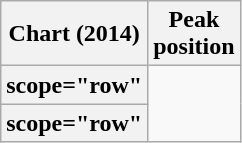<table class="wikitable sortable plainrowheaders" style="text-align:center">
<tr>
<th>Chart (2014)</th>
<th>Peak<br>position</th>
</tr>
<tr>
<th>scope="row"</th>
</tr>
<tr>
<th>scope="row"</th>
</tr>
</table>
